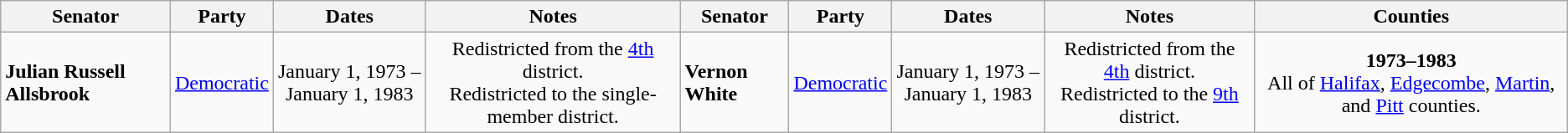<table class=wikitable style="text-align:center">
<tr>
<th>Senator</th>
<th>Party</th>
<th>Dates</th>
<th>Notes</th>
<th>Senator</th>
<th>Party</th>
<th>Dates</th>
<th>Notes</th>
<th>Counties</th>
</tr>
<tr style="height:3em">
<td align=left><strong>Julian Russell Allsbrook</strong></td>
<td><a href='#'>Democratic</a></td>
<td nowrap>January 1, 1973 – <br> January 1, 1983</td>
<td>Redistricted from the <a href='#'>4th</a> district. <br> Redistricted to the single-member district.</td>
<td align=left><strong>Vernon White</strong></td>
<td><a href='#'>Democratic</a></td>
<td nowrap>January 1, 1973 – <br> January 1, 1983</td>
<td>Redistricted from the <a href='#'>4th</a> district. <br> Redistricted to the <a href='#'>9th</a> district.</td>
<td><strong>1973–1983</strong> <br> All of <a href='#'>Halifax</a>, <a href='#'>Edgecombe</a>, <a href='#'>Martin</a>, and <a href='#'>Pitt</a> counties.</td>
</tr>
</table>
